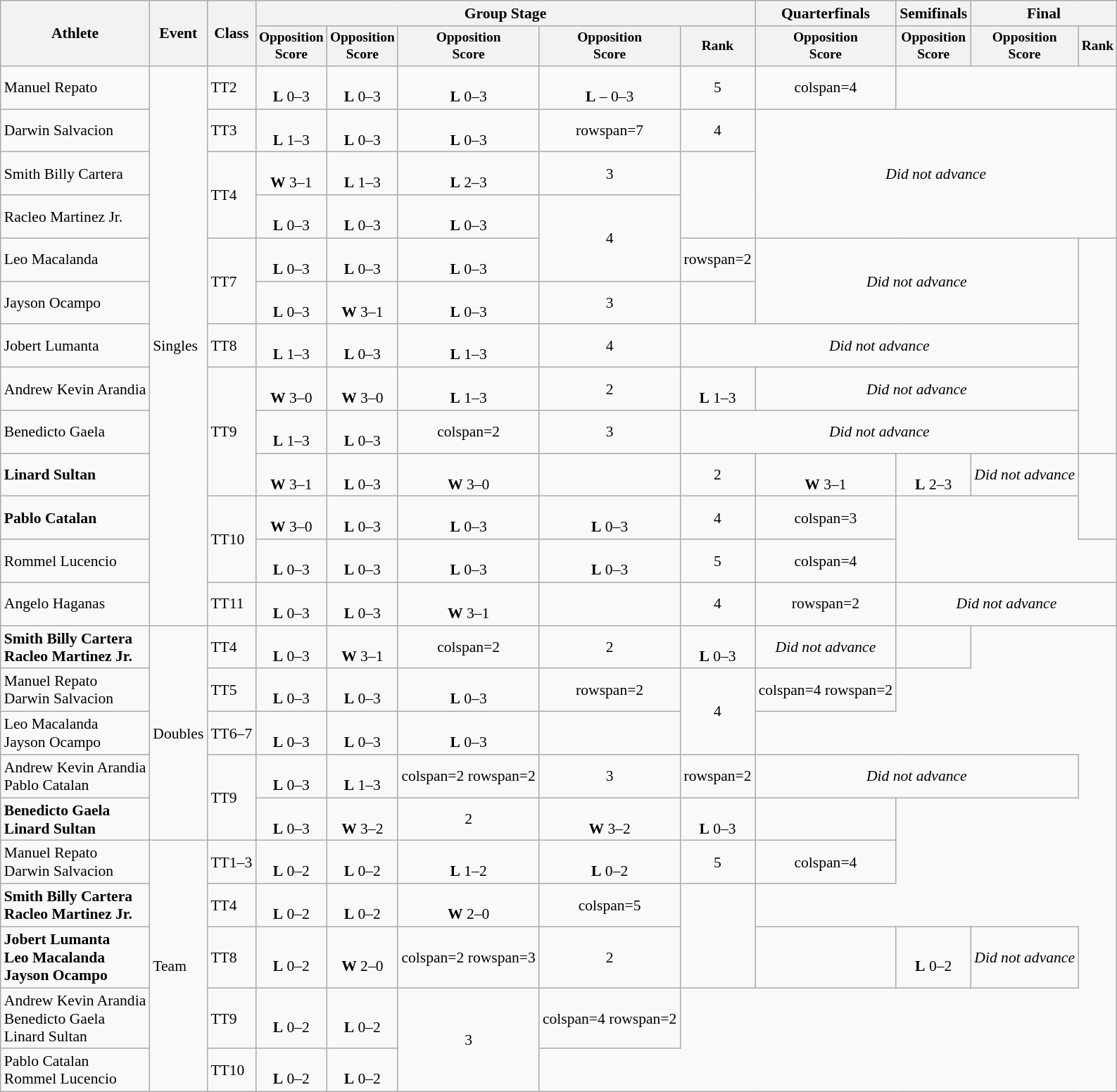<table class="wikitable" style="font-size:90%; text-align:center">
<tr>
<th rowspan=2>Athlete</th>
<th rowspan=2>Event</th>
<th rowspan=2>Class</th>
<th colspan=5>Group Stage</th>
<th>Quarterfinals</th>
<th>Semifinals</th>
<th colspan=2>Final</th>
</tr>
<tr style="font-size:90%">
<th>Opposition<br>Score</th>
<th>Opposition<br>Score</th>
<th>Opposition<br>Score</th>
<th>Opposition<br>Score</th>
<th>Rank</th>
<th>Opposition<br>Score</th>
<th>Opposition<br>Score</th>
<th>Opposition<br>Score</th>
<th>Rank</th>
</tr>
<tr align=center>
<td align=left>Manuel Repato</td>
<td rowspan=13 align=left>Singles</td>
<td align=left>TT2</td>
<td><br><strong>L</strong> 0–3</td>
<td><br><strong>L</strong> 0–3</td>
<td><br><strong>L</strong> 0–3</td>
<td><br><strong>L</strong> – 0–3</td>
<td>5</td>
<td>colspan=4 </td>
</tr>
<tr align=center>
<td align=left>Darwin Salvacion</td>
<td align=left>TT3</td>
<td><br><strong>L</strong> 1–3</td>
<td><br><strong>L</strong> 0–3</td>
<td><br><strong>L</strong> 0–3</td>
<td>rowspan=7 </td>
<td>4</td>
<td colspan=4 rowspan=3><em>Did not advance</em></td>
</tr>
<tr align=center>
<td align=left>Smith Billy Cartera</td>
<td rowspan=2 align=left>TT4</td>
<td><br><strong>W</strong> 3–1</td>
<td><br><strong>L</strong> 1–3</td>
<td><br><strong>L</strong> 2–3</td>
<td>3</td>
</tr>
<tr align=center>
<td align=left>Racleo Martinez Jr.</td>
<td><br><strong>L</strong> 0–3</td>
<td><br><strong>L</strong> 0–3</td>
<td><br><strong>L</strong> 0–3</td>
<td rowspan=2>4</td>
</tr>
<tr align=center>
<td align=left>Leo Macalanda</td>
<td rowspan=2 align=left>TT7</td>
<td><br><strong>L</strong> 0–3</td>
<td><br><strong>L</strong> 0–3</td>
<td><br><strong>L</strong> 0–3</td>
<td>rowspan=2 </td>
<td colspan=3 rowspan=2><em>Did not advance</em></td>
</tr>
<tr align=center>
<td align=left>Jayson Ocampo</td>
<td><br><strong>L</strong> 0–3</td>
<td><br><strong>W</strong> 3–1</td>
<td><br><strong>L</strong> 0–3</td>
<td>3</td>
</tr>
<tr align=center>
<td align=left>Jobert Lumanta</td>
<td align=left>TT8</td>
<td><br><strong>L</strong> 1–3</td>
<td><br><strong>L</strong> 0–3</td>
<td><br><strong>L</strong> 1–3</td>
<td>4</td>
<td colspan=4><em>Did not advance</em></td>
</tr>
<tr align=center>
<td align=left>Andrew Kevin Arandia</td>
<td rowspan=3 align=left>TT9</td>
<td><br><strong>W</strong> 3–0</td>
<td><br><strong>W</strong> 3–0</td>
<td><br><strong>L</strong> 1–3</td>
<td>2</td>
<td><br><strong>L</strong> 1–3</td>
<td colspan=3><em>Did not advance</em></td>
</tr>
<tr align=center>
<td align=left>Benedicto Gaela</td>
<td><br><strong>L</strong> 1–3</td>
<td><br><strong>L</strong> 0–3</td>
<td>colspan=2 </td>
<td>3</td>
<td colspan=4><em>Did not advance</em></td>
</tr>
<tr align=center>
<td align=left><strong>Linard Sultan</strong></td>
<td><br><strong>W</strong> 3–1</td>
<td><br><strong>L</strong> 0–3</td>
<td><br><strong>W</strong> 3–0</td>
<td></td>
<td>2</td>
<td><br><strong>W</strong> 3–1</td>
<td><br><strong>L</strong> 2–3</td>
<td><em>Did not advance</em></td>
<td rowspan=2></td>
</tr>
<tr align=center>
<td align=left><strong>Pablo Catalan</strong></td>
<td rowspan=2 align=left>TT10</td>
<td><br><strong>W</strong> 3–0</td>
<td><br><strong>L</strong> 0–3</td>
<td><br><strong>L</strong> 0–3</td>
<td><br><strong>L</strong> 0–3</td>
<td>4</td>
<td>colspan=3 </td>
</tr>
<tr align=center>
<td align=left>Rommel Lucencio</td>
<td><br><strong>L</strong> 0–3</td>
<td><br><strong>L</strong> 0–3</td>
<td><br><strong>L</strong> 0–3</td>
<td><br><strong>L</strong> 0–3</td>
<td>5</td>
<td>colspan=4 </td>
</tr>
<tr align=center>
<td align=left>Angelo Haganas</td>
<td align=left>TT11</td>
<td><br><strong>L</strong> 0–3</td>
<td><br><strong>L</strong> 0–3</td>
<td><br><strong>W</strong> 3–1</td>
<td></td>
<td>4</td>
<td>rowspan=2 </td>
<td colspan=3><em>Did not advance</em></td>
</tr>
<tr align=center>
<td align=left><strong>Smith Billy Cartera<br>Racleo Martinez Jr.</strong></td>
<td rowspan=5 align=left>Doubles</td>
<td align=left>TT4</td>
<td><br><strong>L</strong> 0–3</td>
<td><br><strong>W</strong> 3–1</td>
<td>colspan=2 </td>
<td>2</td>
<td><br><strong>L</strong> 0–3</td>
<td><em>Did not advance</em></td>
<td></td>
</tr>
<tr align=center>
<td align=left>Manuel Repato<br>Darwin Salvacion</td>
<td align=left>TT5</td>
<td><br><strong>L</strong> 0–3</td>
<td><br><strong>L</strong> 0–3</td>
<td><br><strong>L</strong> 0–3</td>
<td>rowspan=2 </td>
<td rowspan=2>4</td>
<td>colspan=4 rowspan=2 </td>
</tr>
<tr align=center>
<td align=left>Leo Macalanda<br>Jayson Ocampo</td>
<td align=left>TT6–7</td>
<td><br><strong>L</strong> 0–3</td>
<td><br><strong>L</strong> 0–3</td>
<td><br><strong>L</strong> 0–3</td>
</tr>
<tr align=center>
<td align=left>Andrew Kevin Arandia<br>Pablo Catalan</td>
<td rowspan=2 align=left>TT9</td>
<td><br><strong>L</strong> 0–3</td>
<td><br><strong>L</strong> 1–3</td>
<td>colspan=2 rowspan=2 </td>
<td>3</td>
<td>rowspan=2 </td>
<td colspan=3><em>Did not advance</em></td>
</tr>
<tr align=center>
<td align=left><strong>Benedicto Gaela<br>Linard Sultan</strong></td>
<td><br><strong>L</strong> 0–3</td>
<td><br><strong>W</strong> 3–2</td>
<td>2</td>
<td><br><strong>W</strong> 3–2</td>
<td><br><strong>L</strong> 0–3</td>
<td></td>
</tr>
<tr align=center>
<td align=left>Manuel Repato<br>Darwin Salvacion</td>
<td rowspan=5 align=left>Team</td>
<td align=left>TT1–3</td>
<td><br><strong>L</strong> 0–2</td>
<td><br><strong>L</strong> 0–2</td>
<td><br><strong>L</strong> 1–2</td>
<td><br><strong>L</strong> 0–2</td>
<td>5</td>
<td>colspan=4 </td>
</tr>
<tr align=center>
<td align=left><strong>Smith Billy Cartera<br>Racleo Martinez Jr.</strong></td>
<td align=left>TT4</td>
<td><br><strong>L</strong> 0–2</td>
<td><br><strong>L</strong> 0–2</td>
<td><br><strong>W</strong> 2–0</td>
<td>colspan=5 </td>
<td rowspan=2></td>
</tr>
<tr align=center>
<td align=left><strong>Jobert Lumanta<br>Leo Macalanda<br>Jayson Ocampo</strong></td>
<td align=left>TT8</td>
<td><br><strong>L</strong> 0–2</td>
<td><br><strong>W</strong> 2–0</td>
<td>colspan=2 rowspan=3 </td>
<td>2</td>
<td></td>
<td><br><strong>L</strong> 0–2</td>
<td><em>Did not advance</em></td>
</tr>
<tr align=center>
<td align=left>Andrew Kevin Arandia<br>Benedicto Gaela<br>Linard Sultan</td>
<td align=left>TT9</td>
<td><br><strong>L</strong> 0–2</td>
<td><br><strong>L</strong> 0–2</td>
<td rowspan=2>3</td>
<td>colspan=4 rowspan=2 </td>
</tr>
<tr align=center>
<td align=left>Pablo Catalan<br>Rommel Lucencio</td>
<td align=left>TT10</td>
<td><br><strong>L</strong> 0–2</td>
<td><br><strong>L</strong> 0–2</td>
</tr>
</table>
